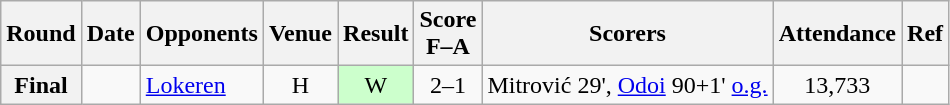<table class="wikitable plainrowheaders" style="text-align:center">
<tr>
<th scope="col">Round</th>
<th scope="col">Date</th>
<th scope="col">Opponents</th>
<th scope="col">Venue</th>
<th scope="col">Result</th>
<th scope="col">Score<br>F–A</th>
<th scope="col" class="unsortable">Scorers</th>
<th scope="col">Attendance</th>
<th scope="col" class="unsortable">Ref</th>
</tr>
<tr>
<th scope="row">Final</th>
<td align="left"></td>
<td align="left"><a href='#'>Lokeren</a></td>
<td>H</td>
<td style="background-color:#CCFFCC">W</td>
<td>2–1</td>
<td align="left">Mitrović 29', <a href='#'>Odoi</a> 90+1' <a href='#'>o.g.</a></td>
<td>13,733</td>
<td></td>
</tr>
</table>
